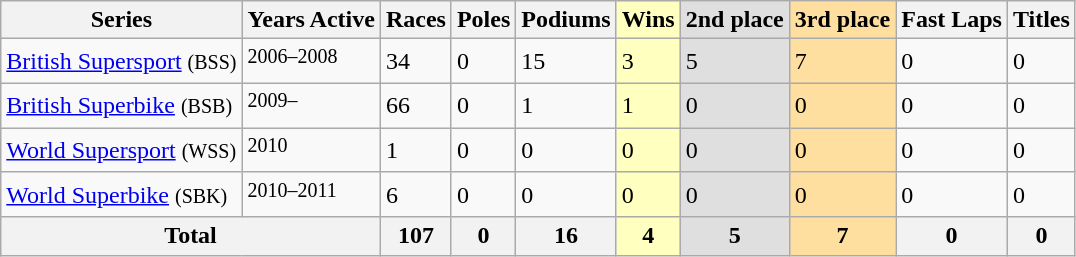<table class="wikitable">
<tr>
<th colspan=2>Series</th>
<th>Years Active</th>
<th>Races</th>
<th>Poles</th>
<th>Podiums</th>
<td style="background:#ffffbf;"><strong>Wins</strong></td>
<td style="background:#DFDFDF;"><strong>2nd place</strong></td>
<td style="background:#FFDF9F;"><strong>3rd place</strong></td>
<th>Fast Laps</th>
<th>Titles</th>
</tr>
<tr>
<td colspan=2><a href='#'>British Supersport</a> <small>(BSS)</small></td>
<td><sup>2006–2008</sup></td>
<td>34</td>
<td>0</td>
<td>15</td>
<td style="background:#ffffbf;">3</td>
<td style="background:#DFDFDF;">5</td>
<td style="background:#FFDF9F;">7</td>
<td>0</td>
<td>0</td>
</tr>
<tr>
<td colspan=2><a href='#'>British Superbike</a> <small>(BSB)</small></td>
<td><sup>2009–</sup></td>
<td>66</td>
<td>0</td>
<td>1</td>
<td style="background:#ffffbf;">1</td>
<td style="background:#DFDFDF;">0</td>
<td style="background:#FFDF9F;">0</td>
<td>0</td>
<td>0</td>
</tr>
<tr>
<td colspan=2><a href='#'>World Supersport</a> <small>(WSS)</small></td>
<td><sup>2010</sup></td>
<td>1</td>
<td>0</td>
<td>0</td>
<td style="background:#ffffbf;">0</td>
<td style="background:#DFDFDF;">0</td>
<td style="background:#FFDF9F;">0</td>
<td>0</td>
<td>0</td>
</tr>
<tr>
<td colspan=2><a href='#'>World Superbike</a> <small>(SBK)</small></td>
<td><sup>2010–2011</sup></td>
<td>6</td>
<td>0</td>
<td>0</td>
<td style="background:#ffffbf;">0</td>
<td style="background:#DFDFDF;">0</td>
<td style="background:#FFDF9F;">0</td>
<td>0</td>
<td>0</td>
</tr>
<tr>
<th colspan=3>Total</th>
<th>107</th>
<th>0</th>
<th>16</th>
<th style="background:#ffffbf;">4</th>
<th style="background:#DFDFDF;">5</th>
<th style="background:#FFDF9F;">7</th>
<th>0</th>
<th>0</th>
</tr>
</table>
